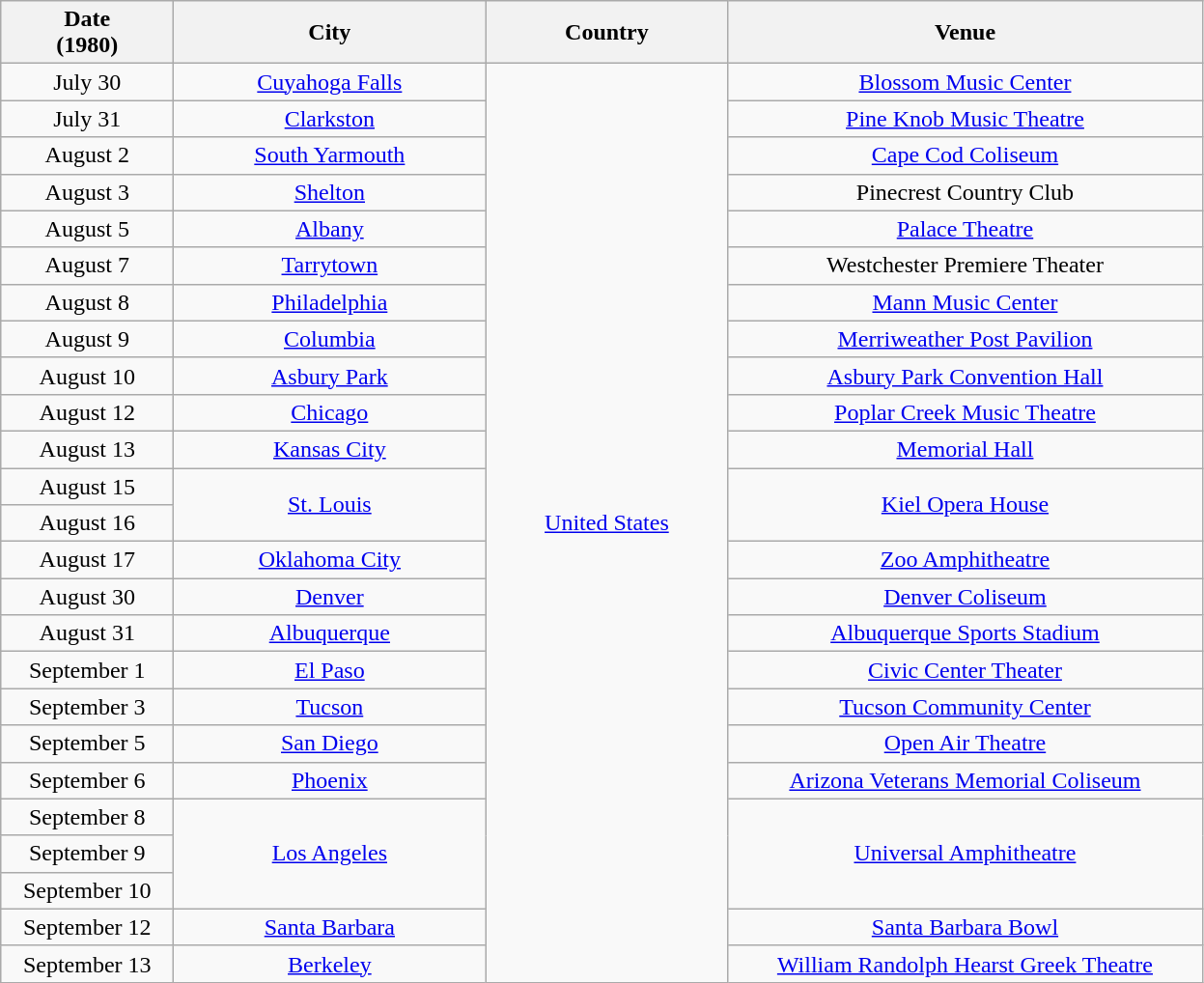<table class="wikitable sortable plainrowheaders" style="text-align:center;">
<tr>
<th scope="col" style="width:7em;">Date<br>(1980)</th>
<th scope="col" style="width:13em;">City</th>
<th scope="col" style="width:10em;">Country</th>
<th scope="col" style="width:20em;">Venue</th>
</tr>
<tr>
<td>July 30</td>
<td><a href='#'>Cuyahoga Falls</a></td>
<td rowspan="25"><a href='#'>United States</a></td>
<td><a href='#'>Blossom Music Center</a></td>
</tr>
<tr>
<td>July 31</td>
<td><a href='#'>Clarkston</a></td>
<td><a href='#'>Pine Knob Music Theatre</a></td>
</tr>
<tr>
<td>August 2</td>
<td><a href='#'>South Yarmouth</a></td>
<td><a href='#'>Cape Cod Coliseum</a></td>
</tr>
<tr>
<td>August 3</td>
<td><a href='#'>Shelton</a></td>
<td>Pinecrest Country Club</td>
</tr>
<tr>
<td>August 5</td>
<td><a href='#'>Albany</a></td>
<td><a href='#'>Palace Theatre</a></td>
</tr>
<tr>
<td>August 7</td>
<td><a href='#'>Tarrytown</a></td>
<td>Westchester Premiere Theater</td>
</tr>
<tr>
<td>August 8</td>
<td><a href='#'>Philadelphia</a></td>
<td><a href='#'>Mann Music Center</a></td>
</tr>
<tr>
<td>August 9</td>
<td><a href='#'>Columbia</a></td>
<td><a href='#'>Merriweather Post Pavilion</a></td>
</tr>
<tr>
<td>August 10</td>
<td><a href='#'>Asbury Park</a></td>
<td><a href='#'>Asbury Park Convention Hall</a></td>
</tr>
<tr>
<td>August 12</td>
<td><a href='#'>Chicago</a></td>
<td><a href='#'>Poplar Creek Music Theatre</a></td>
</tr>
<tr>
<td>August 13</td>
<td><a href='#'>Kansas City</a></td>
<td><a href='#'>Memorial Hall</a></td>
</tr>
<tr>
<td>August 15</td>
<td rowspan="2"><a href='#'>St. Louis</a></td>
<td rowspan="2"><a href='#'>Kiel Opera House</a></td>
</tr>
<tr>
<td>August 16</td>
</tr>
<tr>
<td>August 17</td>
<td><a href='#'>Oklahoma City</a></td>
<td><a href='#'>Zoo Amphitheatre</a></td>
</tr>
<tr>
<td>August 30</td>
<td><a href='#'>Denver</a></td>
<td><a href='#'>Denver Coliseum</a></td>
</tr>
<tr>
<td>August 31</td>
<td><a href='#'>Albuquerque</a></td>
<td><a href='#'>Albuquerque Sports Stadium</a></td>
</tr>
<tr>
<td>September 1</td>
<td><a href='#'>El Paso</a></td>
<td><a href='#'>Civic Center Theater</a></td>
</tr>
<tr>
<td>September 3</td>
<td><a href='#'>Tucson</a></td>
<td><a href='#'>Tucson Community Center</a></td>
</tr>
<tr>
<td>September 5</td>
<td><a href='#'>San Diego</a></td>
<td><a href='#'>Open Air Theatre</a></td>
</tr>
<tr>
<td>September 6</td>
<td><a href='#'>Phoenix</a></td>
<td><a href='#'>Arizona Veterans Memorial Coliseum</a></td>
</tr>
<tr>
<td>September 8</td>
<td rowspan="3"><a href='#'>Los Angeles</a></td>
<td rowspan="3"><a href='#'>Universal Amphitheatre</a></td>
</tr>
<tr>
<td>September 9</td>
</tr>
<tr>
<td>September 10</td>
</tr>
<tr>
<td>September 12</td>
<td><a href='#'>Santa Barbara</a></td>
<td><a href='#'>Santa Barbara Bowl</a></td>
</tr>
<tr>
<td>September 13</td>
<td><a href='#'>Berkeley</a></td>
<td><a href='#'>William Randolph Hearst Greek Theatre</a></td>
</tr>
</table>
